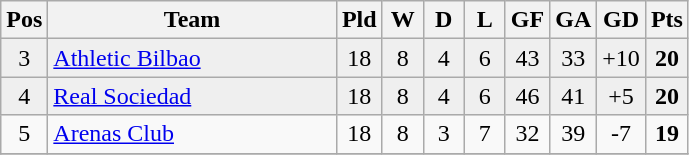<table class="wikitable" style="text-align:center">
<tr>
<th width=20>Pos</th>
<th width=185>Team</th>
<th width=20>Pld</th>
<th width=20>W</th>
<th width=20>D</th>
<th width=20>L</th>
<th width=20>GF</th>
<th width=20>GA</th>
<th width=20>GD</th>
<th width=20>Pts</th>
</tr>
<tr bgcolor=#EFEFEF>
<td>3</td>
<td align="left"><a href='#'>Athletic Bilbao</a></td>
<td>18</td>
<td>8</td>
<td>4</td>
<td>6</td>
<td>43</td>
<td>33</td>
<td>+10</td>
<td><strong>20</strong></td>
</tr>
<tr align="center" bgcolor="#EFEFEF">
<td>4</td>
<td align="left"><a href='#'>Real Sociedad</a></td>
<td>18</td>
<td>8</td>
<td>4</td>
<td>6</td>
<td>46</td>
<td>41</td>
<td>+5</td>
<td><strong>20</strong></td>
</tr>
<tr align="center">
<td>5</td>
<td align="left"><a href='#'>Arenas Club</a></td>
<td>18</td>
<td>8</td>
<td>3</td>
<td>7</td>
<td>32</td>
<td>39</td>
<td>-7</td>
<td><strong>19</strong></td>
</tr>
<tr align="center" bgcolor="#EFEFEF">
</tr>
</table>
